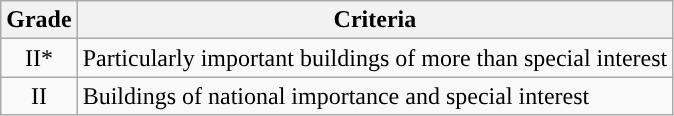<table class="wikitable">
<tr>
<th>Grade</th>
<th>Criteria</th>
</tr>
<tr>
<td align="center" >II*</td>
<td>Particularly important buildings of more than special interest</td>
</tr>
<tr>
<td align="center" >II</td>
<td>Buildings of national importance and special interest</td>
</tr>
</table>
